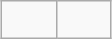<table class="wikitable" style="margin:auto; width:auto; white-space:nowrap;">
<tr>
<td style="padding-right:2em"><br></td>
<td style="padding-right:2em"><br></td>
</tr>
</table>
